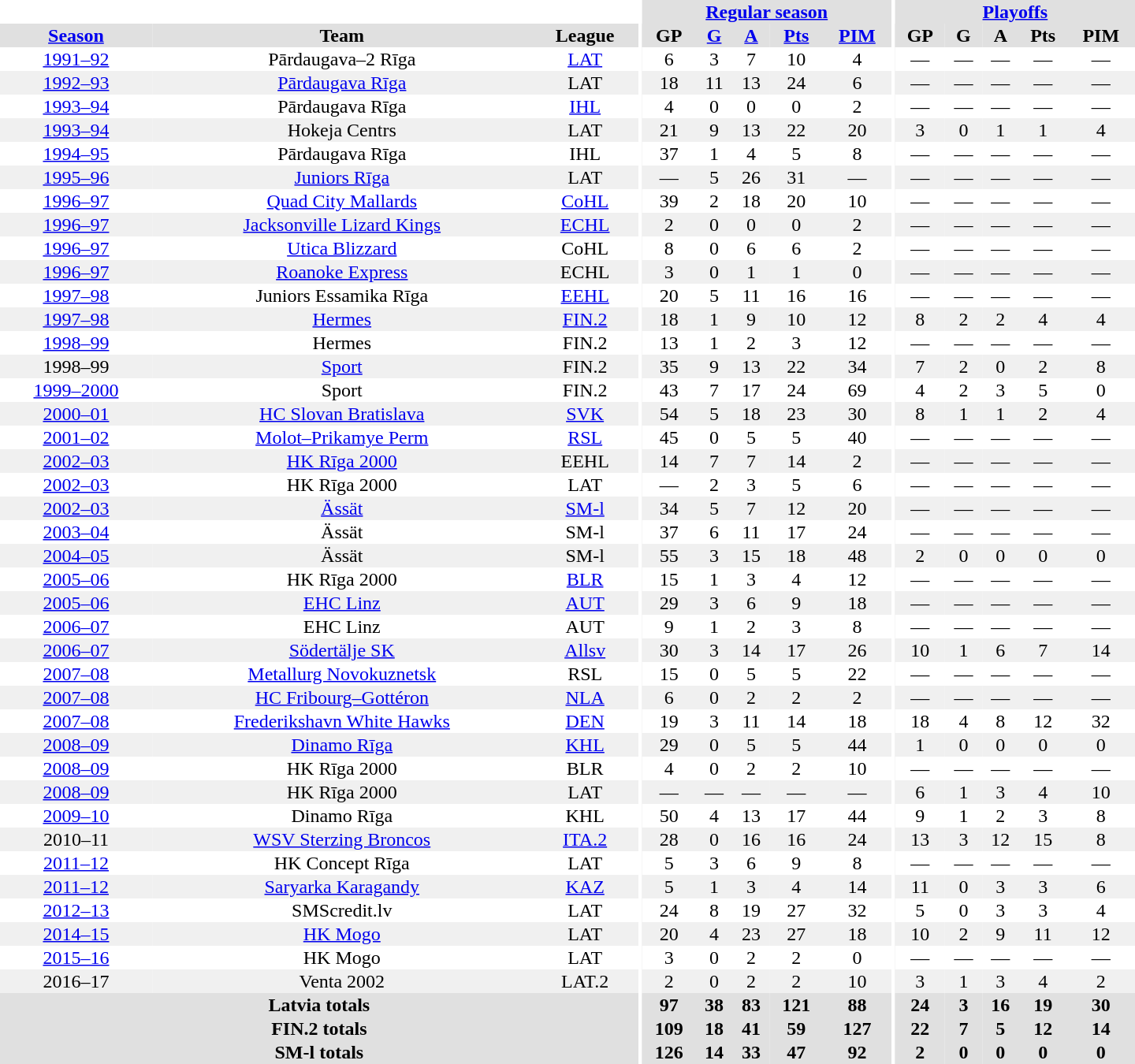<table border="0" cellpadding="1" cellspacing="0" style="text-align:center; width:60em">
<tr bgcolor="#e0e0e0">
<th colspan="3" bgcolor="#ffffff"></th>
<th rowspan="99" bgcolor="#ffffff"></th>
<th colspan="5"><a href='#'>Regular season</a></th>
<th rowspan="99" bgcolor="#ffffff"></th>
<th colspan="5"><a href='#'>Playoffs</a></th>
</tr>
<tr bgcolor="#e0e0e0">
<th><a href='#'>Season</a></th>
<th>Team</th>
<th>League</th>
<th>GP</th>
<th><a href='#'>G</a></th>
<th><a href='#'>A</a></th>
<th><a href='#'>Pts</a></th>
<th><a href='#'>PIM</a></th>
<th>GP</th>
<th>G</th>
<th>A</th>
<th>Pts</th>
<th>PIM</th>
</tr>
<tr>
<td><a href='#'>1991–92</a></td>
<td>Pārdaugava–2 Rīga</td>
<td><a href='#'>LAT</a></td>
<td>6</td>
<td>3</td>
<td>7</td>
<td>10</td>
<td>4</td>
<td>—</td>
<td>—</td>
<td>—</td>
<td>—</td>
<td>—</td>
</tr>
<tr bgcolor="#f0f0f0">
<td><a href='#'>1992–93</a></td>
<td><a href='#'>Pārdaugava Rīga</a></td>
<td>LAT</td>
<td>18</td>
<td>11</td>
<td>13</td>
<td>24</td>
<td>6</td>
<td>—</td>
<td>—</td>
<td>—</td>
<td>—</td>
<td>—</td>
</tr>
<tr>
<td><a href='#'>1993–94</a></td>
<td>Pārdaugava Rīga</td>
<td><a href='#'>IHL</a></td>
<td>4</td>
<td>0</td>
<td>0</td>
<td>0</td>
<td>2</td>
<td>—</td>
<td>—</td>
<td>—</td>
<td>—</td>
<td>—</td>
</tr>
<tr bgcolor="#f0f0f0">
<td><a href='#'>1993–94</a></td>
<td>Hokeja Centrs</td>
<td>LAT</td>
<td>21</td>
<td>9</td>
<td>13</td>
<td>22</td>
<td>20</td>
<td>3</td>
<td>0</td>
<td>1</td>
<td>1</td>
<td>4</td>
</tr>
<tr>
<td><a href='#'>1994–95</a></td>
<td>Pārdaugava Rīga</td>
<td>IHL</td>
<td>37</td>
<td>1</td>
<td>4</td>
<td>5</td>
<td>8</td>
<td>—</td>
<td>—</td>
<td>—</td>
<td>—</td>
<td>—</td>
</tr>
<tr bgcolor="#f0f0f0">
<td><a href='#'>1995–96</a></td>
<td><a href='#'>Juniors Rīga</a></td>
<td>LAT</td>
<td>—</td>
<td>5</td>
<td>26</td>
<td>31</td>
<td>—</td>
<td>—</td>
<td>—</td>
<td>—</td>
<td>—</td>
<td>—</td>
</tr>
<tr>
<td><a href='#'>1996–97</a></td>
<td><a href='#'>Quad City Mallards</a></td>
<td><a href='#'>CoHL</a></td>
<td>39</td>
<td>2</td>
<td>18</td>
<td>20</td>
<td>10</td>
<td>—</td>
<td>—</td>
<td>—</td>
<td>—</td>
<td>—</td>
</tr>
<tr bgcolor="#f0f0f0">
<td><a href='#'>1996–97</a></td>
<td><a href='#'>Jacksonville Lizard Kings</a></td>
<td><a href='#'>ECHL</a></td>
<td>2</td>
<td>0</td>
<td>0</td>
<td>0</td>
<td>2</td>
<td>—</td>
<td>—</td>
<td>—</td>
<td>—</td>
<td>—</td>
</tr>
<tr>
<td><a href='#'>1996–97</a></td>
<td><a href='#'>Utica Blizzard</a></td>
<td>CoHL</td>
<td>8</td>
<td>0</td>
<td>6</td>
<td>6</td>
<td>2</td>
<td>—</td>
<td>—</td>
<td>—</td>
<td>—</td>
<td>—</td>
</tr>
<tr bgcolor="#f0f0f0">
<td><a href='#'>1996–97</a></td>
<td><a href='#'>Roanoke Express</a></td>
<td>ECHL</td>
<td>3</td>
<td>0</td>
<td>1</td>
<td>1</td>
<td>0</td>
<td>—</td>
<td>—</td>
<td>—</td>
<td>—</td>
<td>—</td>
</tr>
<tr>
<td><a href='#'>1997–98</a></td>
<td>Juniors Essamika Rīga</td>
<td><a href='#'>EEHL</a></td>
<td>20</td>
<td>5</td>
<td>11</td>
<td>16</td>
<td>16</td>
<td>—</td>
<td>—</td>
<td>—</td>
<td>—</td>
<td>—</td>
</tr>
<tr bgcolor="#f0f0f0">
<td><a href='#'>1997–98</a></td>
<td><a href='#'>Hermes</a></td>
<td><a href='#'>FIN.2</a></td>
<td>18</td>
<td>1</td>
<td>9</td>
<td>10</td>
<td>12</td>
<td>8</td>
<td>2</td>
<td>2</td>
<td>4</td>
<td>4</td>
</tr>
<tr>
<td><a href='#'>1998–99</a></td>
<td>Hermes</td>
<td>FIN.2</td>
<td>13</td>
<td>1</td>
<td>2</td>
<td>3</td>
<td>12</td>
<td>—</td>
<td>—</td>
<td>—</td>
<td>—</td>
<td>—</td>
</tr>
<tr bgcolor="#f0f0f0">
<td>1998–99</td>
<td><a href='#'>Sport</a></td>
<td>FIN.2</td>
<td>35</td>
<td>9</td>
<td>13</td>
<td>22</td>
<td>34</td>
<td>7</td>
<td>2</td>
<td>0</td>
<td>2</td>
<td>8</td>
</tr>
<tr>
<td><a href='#'>1999–2000</a></td>
<td>Sport</td>
<td>FIN.2</td>
<td>43</td>
<td>7</td>
<td>17</td>
<td>24</td>
<td>69</td>
<td>4</td>
<td>2</td>
<td>3</td>
<td>5</td>
<td>0</td>
</tr>
<tr bgcolor="#f0f0f0">
<td><a href='#'>2000–01</a></td>
<td><a href='#'>HC Slovan Bratislava</a></td>
<td><a href='#'>SVK</a></td>
<td>54</td>
<td>5</td>
<td>18</td>
<td>23</td>
<td>30</td>
<td>8</td>
<td>1</td>
<td>1</td>
<td>2</td>
<td>4</td>
</tr>
<tr>
<td><a href='#'>2001–02</a></td>
<td><a href='#'>Molot–Prikamye Perm</a></td>
<td><a href='#'>RSL</a></td>
<td>45</td>
<td>0</td>
<td>5</td>
<td>5</td>
<td>40</td>
<td>—</td>
<td>—</td>
<td>—</td>
<td>—</td>
<td>—</td>
</tr>
<tr bgcolor="#f0f0f0">
<td><a href='#'>2002–03</a></td>
<td><a href='#'>HK Rīga 2000</a></td>
<td>EEHL</td>
<td>14</td>
<td>7</td>
<td>7</td>
<td>14</td>
<td>2</td>
<td>—</td>
<td>—</td>
<td>—</td>
<td>—</td>
<td>—</td>
</tr>
<tr>
<td><a href='#'>2002–03</a></td>
<td>HK Rīga 2000</td>
<td>LAT</td>
<td>—</td>
<td>2</td>
<td>3</td>
<td>5</td>
<td>6</td>
<td>—</td>
<td>—</td>
<td>—</td>
<td>—</td>
<td>—</td>
</tr>
<tr bgcolor="#f0f0f0">
<td><a href='#'>2002–03</a></td>
<td><a href='#'>Ässät</a></td>
<td><a href='#'>SM-l</a></td>
<td>34</td>
<td>5</td>
<td>7</td>
<td>12</td>
<td>20</td>
<td>—</td>
<td>—</td>
<td>—</td>
<td>—</td>
<td>—</td>
</tr>
<tr>
<td><a href='#'>2003–04</a></td>
<td>Ässät</td>
<td>SM-l</td>
<td>37</td>
<td>6</td>
<td>11</td>
<td>17</td>
<td>24</td>
<td>—</td>
<td>—</td>
<td>—</td>
<td>—</td>
<td>—</td>
</tr>
<tr bgcolor="#f0f0f0">
<td><a href='#'>2004–05</a></td>
<td>Ässät</td>
<td>SM-l</td>
<td>55</td>
<td>3</td>
<td>15</td>
<td>18</td>
<td>48</td>
<td>2</td>
<td>0</td>
<td>0</td>
<td>0</td>
<td>0</td>
</tr>
<tr>
<td><a href='#'>2005–06</a></td>
<td>HK Rīga 2000</td>
<td><a href='#'>BLR</a></td>
<td>15</td>
<td>1</td>
<td>3</td>
<td>4</td>
<td>12</td>
<td>—</td>
<td>—</td>
<td>—</td>
<td>—</td>
<td>—</td>
</tr>
<tr bgcolor="#f0f0f0">
<td><a href='#'>2005–06</a></td>
<td><a href='#'>EHC Linz</a></td>
<td><a href='#'>AUT</a></td>
<td>29</td>
<td>3</td>
<td>6</td>
<td>9</td>
<td>18</td>
<td>—</td>
<td>—</td>
<td>—</td>
<td>—</td>
<td>—</td>
</tr>
<tr>
<td><a href='#'>2006–07</a></td>
<td>EHC Linz</td>
<td>AUT</td>
<td>9</td>
<td>1</td>
<td>2</td>
<td>3</td>
<td>8</td>
<td>—</td>
<td>—</td>
<td>—</td>
<td>—</td>
<td>—</td>
</tr>
<tr bgcolor="#f0f0f0">
<td><a href='#'>2006–07</a></td>
<td><a href='#'>Södertälje SK</a></td>
<td><a href='#'>Allsv</a></td>
<td>30</td>
<td>3</td>
<td>14</td>
<td>17</td>
<td>26</td>
<td>10</td>
<td>1</td>
<td>6</td>
<td>7</td>
<td>14</td>
</tr>
<tr>
<td><a href='#'>2007–08</a></td>
<td><a href='#'>Metallurg Novokuznetsk</a></td>
<td>RSL</td>
<td>15</td>
<td>0</td>
<td>5</td>
<td>5</td>
<td>22</td>
<td>—</td>
<td>—</td>
<td>—</td>
<td>—</td>
<td>—</td>
</tr>
<tr bgcolor="#f0f0f0">
<td><a href='#'>2007–08</a></td>
<td><a href='#'>HC Fribourg–Gottéron</a></td>
<td><a href='#'>NLA</a></td>
<td>6</td>
<td>0</td>
<td>2</td>
<td>2</td>
<td>2</td>
<td>—</td>
<td>—</td>
<td>—</td>
<td>—</td>
<td>—</td>
</tr>
<tr>
<td><a href='#'>2007–08</a></td>
<td><a href='#'>Frederikshavn White Hawks</a></td>
<td><a href='#'>DEN</a></td>
<td>19</td>
<td>3</td>
<td>11</td>
<td>14</td>
<td>18</td>
<td>18</td>
<td>4</td>
<td>8</td>
<td>12</td>
<td>32</td>
</tr>
<tr bgcolor="#f0f0f0">
<td><a href='#'>2008–09</a></td>
<td><a href='#'>Dinamo Rīga</a></td>
<td><a href='#'>KHL</a></td>
<td>29</td>
<td>0</td>
<td>5</td>
<td>5</td>
<td>44</td>
<td>1</td>
<td>0</td>
<td>0</td>
<td>0</td>
<td>0</td>
</tr>
<tr>
<td><a href='#'>2008–09</a></td>
<td>HK Rīga 2000</td>
<td>BLR</td>
<td>4</td>
<td>0</td>
<td>2</td>
<td>2</td>
<td>10</td>
<td>—</td>
<td>—</td>
<td>—</td>
<td>—</td>
<td>—</td>
</tr>
<tr bgcolor="#f0f0f0">
<td><a href='#'>2008–09</a></td>
<td>HK Rīga 2000</td>
<td>LAT</td>
<td>—</td>
<td>—</td>
<td>—</td>
<td>—</td>
<td>—</td>
<td>6</td>
<td>1</td>
<td>3</td>
<td>4</td>
<td>10</td>
</tr>
<tr>
<td><a href='#'>2009–10</a></td>
<td>Dinamo Rīga</td>
<td>KHL</td>
<td>50</td>
<td>4</td>
<td>13</td>
<td>17</td>
<td>44</td>
<td>9</td>
<td>1</td>
<td>2</td>
<td>3</td>
<td>8</td>
</tr>
<tr bgcolor="#f0f0f0">
<td>2010–11</td>
<td><a href='#'>WSV Sterzing Broncos</a></td>
<td><a href='#'>ITA.2</a></td>
<td>28</td>
<td>0</td>
<td>16</td>
<td>16</td>
<td>24</td>
<td>13</td>
<td>3</td>
<td>12</td>
<td>15</td>
<td>8</td>
</tr>
<tr>
<td><a href='#'>2011–12</a></td>
<td>HK Concept Rīga</td>
<td>LAT</td>
<td>5</td>
<td>3</td>
<td>6</td>
<td>9</td>
<td>8</td>
<td>—</td>
<td>—</td>
<td>—</td>
<td>—</td>
<td>—</td>
</tr>
<tr bgcolor="#f0f0f0">
<td><a href='#'>2011–12</a></td>
<td><a href='#'>Saryarka Karagandy</a></td>
<td><a href='#'>KAZ</a></td>
<td>5</td>
<td>1</td>
<td>3</td>
<td>4</td>
<td>14</td>
<td>11</td>
<td>0</td>
<td>3</td>
<td>3</td>
<td>6</td>
</tr>
<tr>
<td><a href='#'>2012–13</a></td>
<td>SMScredit.lv</td>
<td>LAT</td>
<td>24</td>
<td>8</td>
<td>19</td>
<td>27</td>
<td>32</td>
<td>5</td>
<td>0</td>
<td>3</td>
<td>3</td>
<td>4</td>
</tr>
<tr bgcolor="#f0f0f0">
<td><a href='#'>2014–15</a></td>
<td><a href='#'>HK Mogo</a></td>
<td>LAT</td>
<td>20</td>
<td>4</td>
<td>23</td>
<td>27</td>
<td>18</td>
<td>10</td>
<td>2</td>
<td>9</td>
<td>11</td>
<td>12</td>
</tr>
<tr>
<td><a href='#'>2015–16</a></td>
<td>HK Mogo</td>
<td>LAT</td>
<td>3</td>
<td>0</td>
<td>2</td>
<td>2</td>
<td>0</td>
<td>—</td>
<td>—</td>
<td>—</td>
<td>—</td>
<td>—</td>
</tr>
<tr bgcolor="#f0f0f0">
<td>2016–17</td>
<td>Venta 2002</td>
<td>LAT.2</td>
<td>2</td>
<td>0</td>
<td>2</td>
<td>2</td>
<td>10</td>
<td>3</td>
<td>1</td>
<td>3</td>
<td>4</td>
<td>2</td>
</tr>
<tr bgcolor="#e0e0e0">
<th colspan="3">Latvia totals</th>
<th>97</th>
<th>38</th>
<th>83</th>
<th>121</th>
<th>88</th>
<th>24</th>
<th>3</th>
<th>16</th>
<th>19</th>
<th>30</th>
</tr>
<tr bgcolor="#e0e0e0">
<th colspan="3">FIN.2 totals</th>
<th>109</th>
<th>18</th>
<th>41</th>
<th>59</th>
<th>127</th>
<th>22</th>
<th>7</th>
<th>5</th>
<th>12</th>
<th>14</th>
</tr>
<tr bgcolor="#e0e0e0">
<th colspan="3">SM-l totals</th>
<th>126</th>
<th>14</th>
<th>33</th>
<th>47</th>
<th>92</th>
<th>2</th>
<th>0</th>
<th>0</th>
<th>0</th>
<th>0</th>
</tr>
</table>
